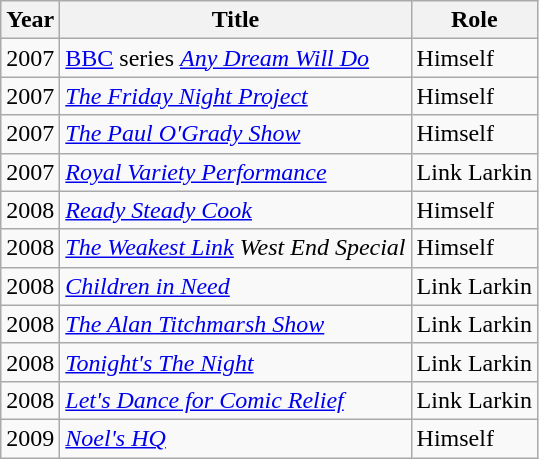<table class="wikitable">
<tr>
<th>Year</th>
<th>Title</th>
<th>Role</th>
</tr>
<tr>
<td>2007</td>
<td><a href='#'>BBC</a> series <em><a href='#'>Any Dream Will Do</a></em></td>
<td>Himself</td>
</tr>
<tr>
<td>2007</td>
<td><em><a href='#'>The Friday Night Project</a></em></td>
<td>Himself</td>
</tr>
<tr>
<td>2007</td>
<td><em><a href='#'>The Paul O'Grady Show</a></em></td>
<td>Himself</td>
</tr>
<tr>
<td>2007</td>
<td><em><a href='#'>Royal Variety Performance</a></em></td>
<td>Link Larkin</td>
</tr>
<tr>
<td>2008</td>
<td><em><a href='#'>Ready Steady Cook</a></em></td>
<td>Himself</td>
</tr>
<tr>
<td>2008</td>
<td><em><a href='#'>The Weakest Link</a> West End Special</em></td>
<td>Himself</td>
</tr>
<tr>
<td>2008</td>
<td><em><a href='#'>Children in Need</a></em></td>
<td>Link Larkin</td>
</tr>
<tr>
<td>2008</td>
<td><em><a href='#'>The Alan Titchmarsh Show</a></em></td>
<td>Link Larkin</td>
</tr>
<tr>
<td>2008</td>
<td><em><a href='#'>Tonight's The Night</a></em></td>
<td>Link Larkin</td>
</tr>
<tr>
<td>2008</td>
<td><em><a href='#'>Let's Dance for Comic Relief</a></em></td>
<td>Link Larkin</td>
</tr>
<tr>
<td>2009</td>
<td><em><a href='#'>Noel's HQ</a></em></td>
<td>Himself</td>
</tr>
</table>
